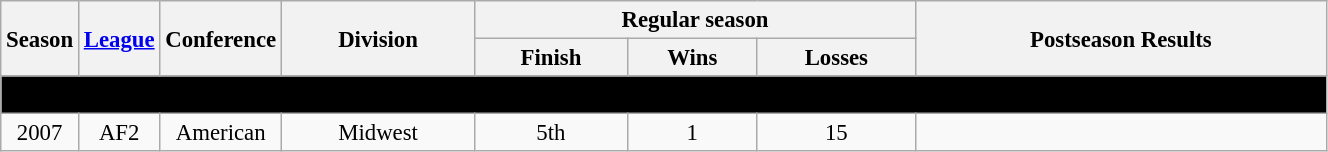<table class="wikitable" style="font-size: 95%; width:70%;">
<tr>
<th rowspan="2" style="width:5%;">Season</th>
<th rowspan="2" style="width:5%;"><a href='#'>League</a></th>
<th rowspan="2" style="width:5%;">Conference</th>
<th rowspan="2">Division</th>
<th colspan="3">Regular season</th>
<th rowspan="2">Postseason Results</th>
</tr>
<tr>
<th>Finish</th>
<th>Wins</th>
<th>Losses</th>
</tr>
<tr>
<td Colspan="8" align="center" bgcolor="black"><span><strong>Cincinnati Jungle Kats</strong></span></td>
</tr>
<tr align="center">
<td>2007</td>
<td>AF2</td>
<td>American</td>
<td>Midwest</td>
<td>5th</td>
<td>1</td>
<td>15</td>
<td></td>
</tr>
</table>
